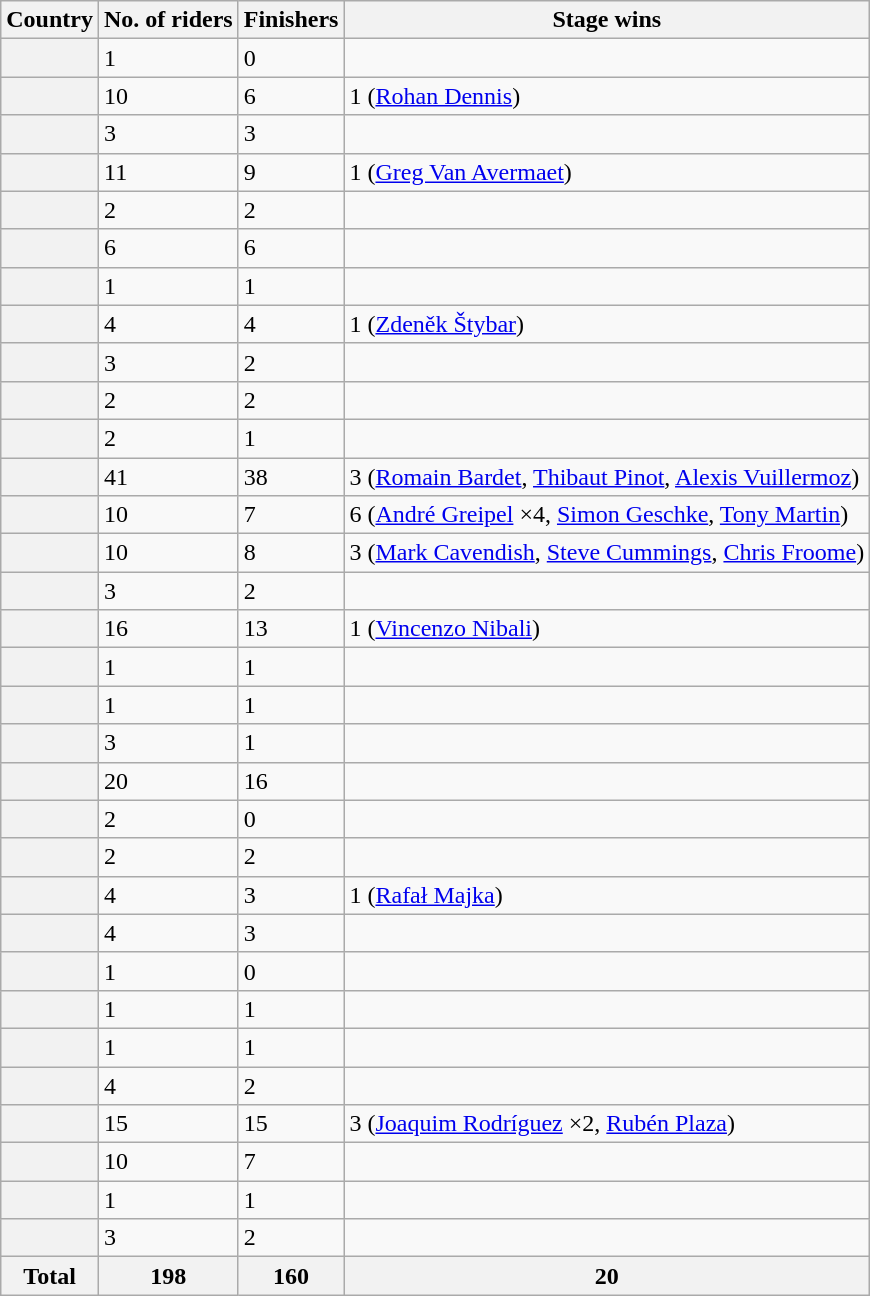<table class="wikitable plainrowheaders sortable">
<tr>
<th scope="col">Country</th>
<th scope="col">No. of riders</th>
<th scope="col">Finishers</th>
<th scope="col">Stage wins</th>
</tr>
<tr>
<th scope="row"></th>
<td>1</td>
<td>0</td>
<td></td>
</tr>
<tr>
<th scope="row"></th>
<td>10</td>
<td>6</td>
<td>1 (<a href='#'>Rohan Dennis</a>)</td>
</tr>
<tr>
<th scope="row"></th>
<td>3</td>
<td>3</td>
<td></td>
</tr>
<tr>
<th scope="row"></th>
<td>11</td>
<td>9</td>
<td>1 (<a href='#'>Greg Van Avermaet</a>)</td>
</tr>
<tr>
<th scope="row"></th>
<td>2</td>
<td>2</td>
<td></td>
</tr>
<tr>
<th scope="row"></th>
<td>6</td>
<td>6</td>
<td></td>
</tr>
<tr>
<th scope="row"></th>
<td>1</td>
<td>1</td>
<td></td>
</tr>
<tr>
<th scope="row"></th>
<td>4</td>
<td>4</td>
<td>1 (<a href='#'>Zdeněk Štybar</a>)</td>
</tr>
<tr>
<th scope="row"></th>
<td>3</td>
<td>2</td>
<td></td>
</tr>
<tr>
<th scope="row"></th>
<td>2</td>
<td>2</td>
<td></td>
</tr>
<tr>
<th scope="row"></th>
<td>2</td>
<td>1</td>
<td></td>
</tr>
<tr>
<th scope="row"></th>
<td>41</td>
<td>38</td>
<td>3 (<a href='#'>Romain Bardet</a>, <a href='#'>Thibaut Pinot</a>, <a href='#'>Alexis Vuillermoz</a>)</td>
</tr>
<tr>
<th scope="row"></th>
<td>10</td>
<td>7</td>
<td>6 (<a href='#'>André Greipel</a> ×4, <a href='#'>Simon Geschke</a>, <a href='#'>Tony Martin</a>)</td>
</tr>
<tr>
<th scope="row"></th>
<td>10</td>
<td>8</td>
<td>3 (<a href='#'>Mark Cavendish</a>, <a href='#'>Steve Cummings</a>, <a href='#'>Chris Froome</a>)</td>
</tr>
<tr>
<th scope="row"></th>
<td>3</td>
<td>2</td>
<td></td>
</tr>
<tr>
<th scope="row"></th>
<td>16</td>
<td>13</td>
<td>1 (<a href='#'>Vincenzo Nibali</a>)</td>
</tr>
<tr>
<th scope="row"></th>
<td>1</td>
<td>1</td>
<td></td>
</tr>
<tr>
<th scope="row"></th>
<td>1</td>
<td>1</td>
<td></td>
</tr>
<tr>
<th scope="row"></th>
<td>3</td>
<td>1</td>
<td></td>
</tr>
<tr>
<th scope="row"></th>
<td>20</td>
<td>16</td>
<td></td>
</tr>
<tr>
<th scope="row"></th>
<td>2</td>
<td>0</td>
<td></td>
</tr>
<tr>
<th scope="row"></th>
<td>2</td>
<td>2</td>
<td></td>
</tr>
<tr>
<th scope="row"></th>
<td>4</td>
<td>3</td>
<td>1 (<a href='#'>Rafał Majka</a>)</td>
</tr>
<tr>
<th scope="row"></th>
<td>4</td>
<td>3</td>
<td></td>
</tr>
<tr>
<th scope="row"></th>
<td>1</td>
<td>0</td>
<td></td>
</tr>
<tr>
<th scope="row"></th>
<td>1</td>
<td>1</td>
<td></td>
</tr>
<tr>
<th scope="row"></th>
<td>1</td>
<td>1</td>
<td></td>
</tr>
<tr>
<th scope="row"></th>
<td>4</td>
<td>2</td>
<td></td>
</tr>
<tr>
<th scope="row"></th>
<td>15</td>
<td>15</td>
<td>3 (<a href='#'>Joaquim Rodríguez</a> ×2, <a href='#'>Rubén Plaza</a>)</td>
</tr>
<tr>
<th scope="row"></th>
<td>10</td>
<td>7</td>
<td></td>
</tr>
<tr>
<th scope="row"></th>
<td>1</td>
<td>1</td>
<td></td>
</tr>
<tr>
<th scope="row"></th>
<td>3</td>
<td>2</td>
<td></td>
</tr>
<tr>
<th>Total</th>
<th>198</th>
<th>160</th>
<th>20</th>
</tr>
</table>
